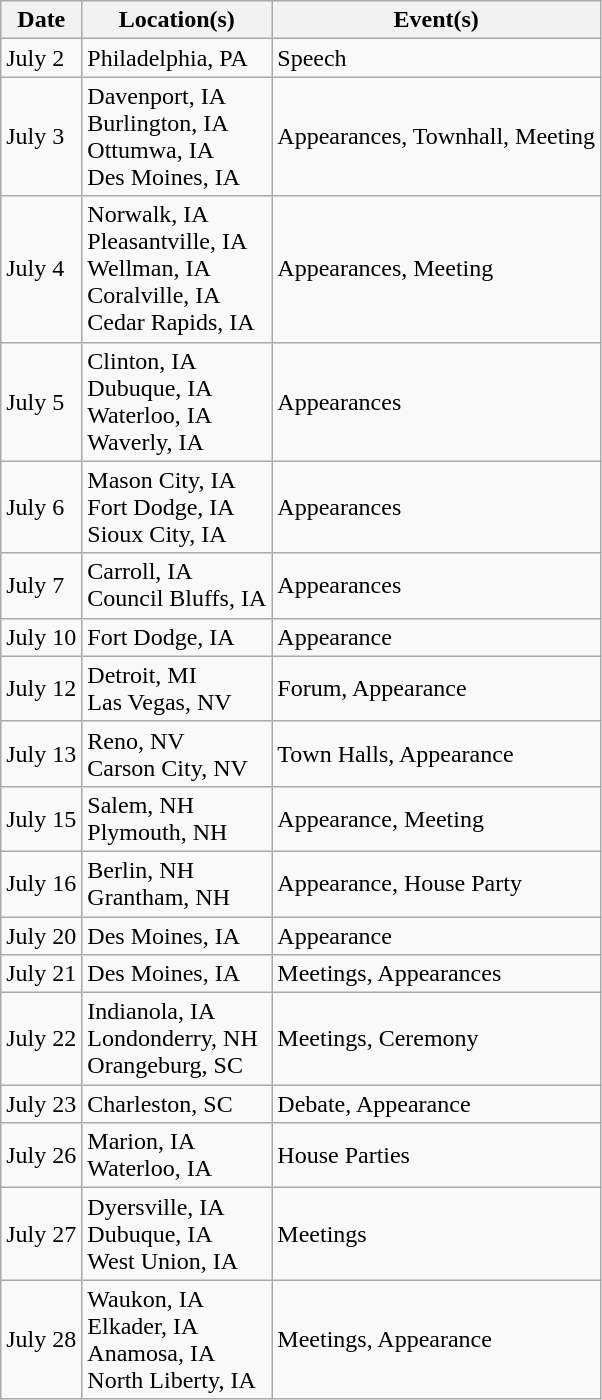<table class="wikitable">
<tr>
<th>Date</th>
<th>Location(s)</th>
<th>Event(s)</th>
</tr>
<tr>
<td>July 2</td>
<td>Philadelphia, PA</td>
<td>Speech</td>
</tr>
<tr>
<td>July 3</td>
<td>Davenport, IA <br> Burlington, IA <br> Ottumwa, IA <br> Des Moines, IA</td>
<td>Appearances, Townhall, Meeting</td>
</tr>
<tr>
<td>July 4</td>
<td>Norwalk, IA <br> Pleasantville, IA <br> Wellman, IA <br> Coralville, IA <br> Cedar Rapids, IA</td>
<td>Appearances, Meeting</td>
</tr>
<tr>
<td>July 5</td>
<td>Clinton, IA <br> Dubuque, IA <br> Waterloo, IA <br> Waverly, IA</td>
<td>Appearances</td>
</tr>
<tr>
<td>July 6</td>
<td>Mason City, IA <br> Fort Dodge, IA <br> Sioux City, IA</td>
<td>Appearances</td>
</tr>
<tr>
<td>July 7</td>
<td>Carroll, IA <br> Council Bluffs, IA</td>
<td>Appearances</td>
</tr>
<tr>
<td>July 10</td>
<td>Fort Dodge, IA</td>
<td>Appearance</td>
</tr>
<tr>
<td>July 12</td>
<td>Detroit, MI <br> Las Vegas, NV</td>
<td>Forum, Appearance</td>
</tr>
<tr>
<td>July 13</td>
<td>Reno, NV <br> Carson City, NV</td>
<td>Town Halls, Appearance</td>
</tr>
<tr>
<td>July 15</td>
<td>Salem, NH <br> Plymouth, NH</td>
<td>Appearance, Meeting</td>
</tr>
<tr>
<td>July 16</td>
<td>Berlin, NH <br> Grantham, NH</td>
<td>Appearance, House Party</td>
</tr>
<tr>
<td>July 20</td>
<td>Des Moines, IA</td>
<td>Appearance</td>
</tr>
<tr>
<td>July 21</td>
<td>Des Moines, IA</td>
<td>Meetings, Appearances</td>
</tr>
<tr>
<td>July 22</td>
<td>Indianola, IA <br> Londonderry, NH <br> Orangeburg, SC</td>
<td>Meetings, Ceremony</td>
</tr>
<tr>
<td>July 23</td>
<td>Charleston, SC</td>
<td>Debate, Appearance</td>
</tr>
<tr>
<td>July 26</td>
<td>Marion, IA <br> Waterloo, IA</td>
<td>House Parties</td>
</tr>
<tr>
<td>July 27</td>
<td>Dyersville, IA <br> Dubuque, IA <br> West Union, IA</td>
<td>Meetings</td>
</tr>
<tr>
<td>July 28</td>
<td>Waukon, IA <br> Elkader, IA <br> Anamosa, IA <br> North Liberty, IA</td>
<td>Meetings, Appearance</td>
</tr>
</table>
